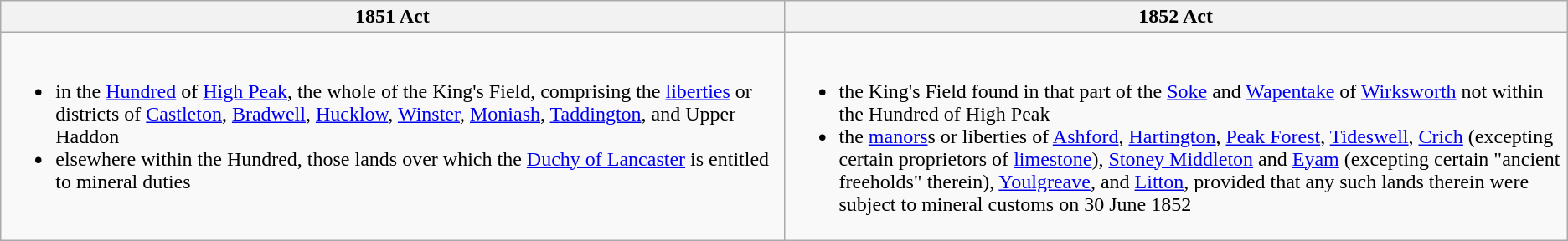<table class="wikitable">
<tr>
<th width="50%">1851 Act</th>
<th>1852 Act</th>
</tr>
<tr valign="top">
<td><br><ul><li>in the <a href='#'>Hundred</a> of <a href='#'>High Peak</a>, the whole of the King's Field, comprising the <a href='#'>liberties</a> or districts of <a href='#'>Castleton</a>, <a href='#'>Bradwell</a>, <a href='#'>Hucklow</a>, <a href='#'>Winster</a>, <a href='#'>Moniash</a>, <a href='#'>Taddington</a>, and Upper Haddon</li><li>elsewhere within the Hundred, those lands over which the <a href='#'>Duchy of Lancaster</a> is entitled to mineral duties</li></ul></td>
<td><br><ul><li>the King's Field found in that part of the <a href='#'>Soke</a> and <a href='#'>Wapentake</a> of <a href='#'>Wirksworth</a> not within the Hundred of High Peak</li><li>the <a href='#'>manors</a>s or liberties of <a href='#'>Ashford</a>, <a href='#'>Hartington</a>, <a href='#'>Peak Forest</a>, <a href='#'>Tideswell</a>, <a href='#'>Crich</a> (excepting certain proprietors of <a href='#'>limestone</a>), <a href='#'>Stoney Middleton</a> and <a href='#'>Eyam</a> (excepting certain "ancient freeholds" therein), <a href='#'>Youlgreave</a>, and <a href='#'>Litton</a>, provided that any such lands therein were subject to mineral customs on 30 June 1852</li></ul></td>
</tr>
</table>
